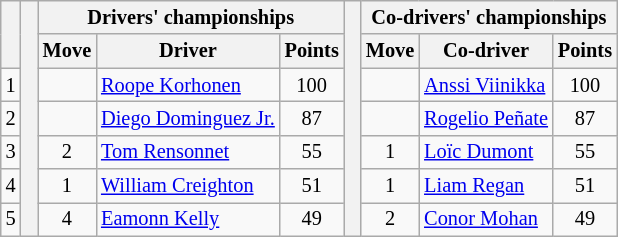<table class="wikitable" style="font-size:85%;">
<tr>
<th rowspan="2"></th>
<th rowspan="7" style="width:5px;"></th>
<th colspan="3">Drivers' championships</th>
<th rowspan="7" style="width:5px;"></th>
<th colspan="3" nowrap>Co-drivers' championships</th>
</tr>
<tr>
<th>Move</th>
<th>Driver</th>
<th>Points</th>
<th>Move</th>
<th>Co-driver</th>
<th>Points</th>
</tr>
<tr>
<td align="center">1</td>
<td align="center"></td>
<td><a href='#'>Roope Korhonen</a></td>
<td align="center">100</td>
<td align="center"></td>
<td><a href='#'>Anssi Viinikka</a></td>
<td align="center">100</td>
</tr>
<tr>
<td align="center">2</td>
<td align="center"></td>
<td><a href='#'>Diego Dominguez Jr.</a></td>
<td align="center">87</td>
<td align="center"></td>
<td><a href='#'>Rogelio Peñate</a></td>
<td align="center">87</td>
</tr>
<tr>
<td align="center">3</td>
<td align="center"> 2</td>
<td><a href='#'>Tom Rensonnet</a></td>
<td align="center">55</td>
<td align="center"> 1</td>
<td><a href='#'>Loïc Dumont</a></td>
<td align="center">55</td>
</tr>
<tr>
<td align="center">4</td>
<td align="center"> 1</td>
<td><a href='#'>William Creighton</a></td>
<td align="center">51</td>
<td align="center"> 1</td>
<td><a href='#'>Liam Regan</a></td>
<td align="center">51</td>
</tr>
<tr>
<td align="center">5</td>
<td align="center"> 4</td>
<td><a href='#'>Eamonn Kelly</a></td>
<td align="center">49</td>
<td align="center"> 2</td>
<td><a href='#'>Conor Mohan</a></td>
<td align="center">49</td>
</tr>
</table>
